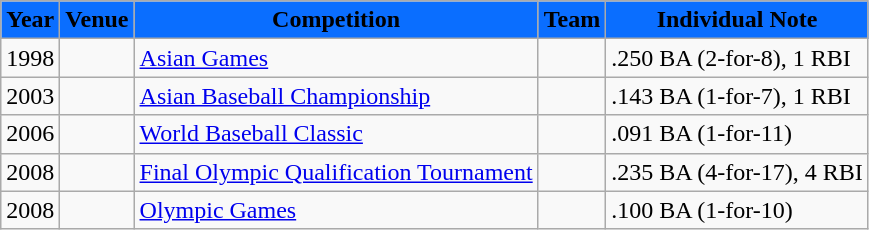<table class="wikitable">
<tr>
<th style="background:#0A6EFF"><span>Year</span></th>
<th style="background:#0A6EFF"><span>Venue</span></th>
<th style="background:#0A6EFF"><span>Competition</span></th>
<th style="background:#0A6EFF"><span>Team</span></th>
<th style="background:#0A6EFF"><span>Individual Note</span></th>
</tr>
<tr>
<td>1998</td>
<td></td>
<td><a href='#'>Asian Games</a></td>
<td style="text-align:center"></td>
<td>.250 BA (2-for-8), 1 RBI</td>
</tr>
<tr>
<td>2003</td>
<td></td>
<td><a href='#'>Asian Baseball Championship</a></td>
<td style="text-align:center"></td>
<td>.143 BA (1-for-7), 1 RBI</td>
</tr>
<tr>
<td>2006</td>
<td></td>
<td><a href='#'>World Baseball Classic</a></td>
<td style="text-align:center"></td>
<td>.091 BA (1-for-11)</td>
</tr>
<tr>
<td>2008</td>
<td></td>
<td><a href='#'>Final Olympic Qualification Tournament</a></td>
<td style="text-align:center"></td>
<td>.235 BA (4-for-17), 4 RBI</td>
</tr>
<tr>
<td>2008</td>
<td></td>
<td><a href='#'>Olympic Games</a></td>
<td style="text-align:center"></td>
<td>.100 BA (1-for-10)</td>
</tr>
</table>
